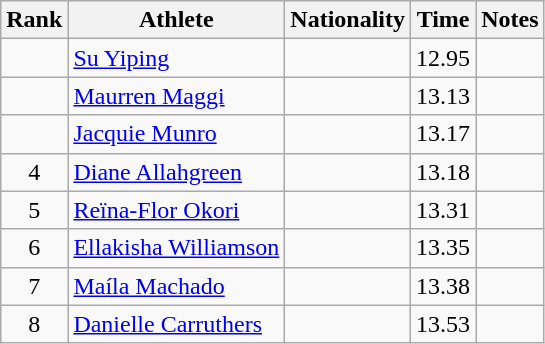<table class="wikitable sortable" style="text-align:center">
<tr>
<th>Rank</th>
<th>Athlete</th>
<th>Nationality</th>
<th>Time</th>
<th>Notes</th>
</tr>
<tr>
<td></td>
<td align=left><a href='#'>Su Yiping</a></td>
<td align=left></td>
<td>12.95</td>
<td></td>
</tr>
<tr>
<td></td>
<td align=left><a href='#'>Maurren Maggi</a></td>
<td align=left></td>
<td>13.13</td>
<td></td>
</tr>
<tr>
<td></td>
<td align=left><a href='#'>Jacquie Munro</a></td>
<td align=left></td>
<td>13.17</td>
<td></td>
</tr>
<tr>
<td>4</td>
<td align=left><a href='#'>Diane Allahgreen</a></td>
<td align=left></td>
<td>13.18</td>
<td></td>
</tr>
<tr>
<td>5</td>
<td align=left><a href='#'>Reïna-Flor Okori</a></td>
<td align=left></td>
<td>13.31</td>
<td></td>
</tr>
<tr>
<td>6</td>
<td align=left><a href='#'>Ellakisha Williamson</a></td>
<td align=left></td>
<td>13.35</td>
<td></td>
</tr>
<tr>
<td>7</td>
<td align=left><a href='#'>Maíla Machado</a></td>
<td align=left></td>
<td>13.38</td>
<td></td>
</tr>
<tr>
<td>8</td>
<td align=left><a href='#'>Danielle Carruthers</a></td>
<td align=left></td>
<td>13.53</td>
<td></td>
</tr>
</table>
